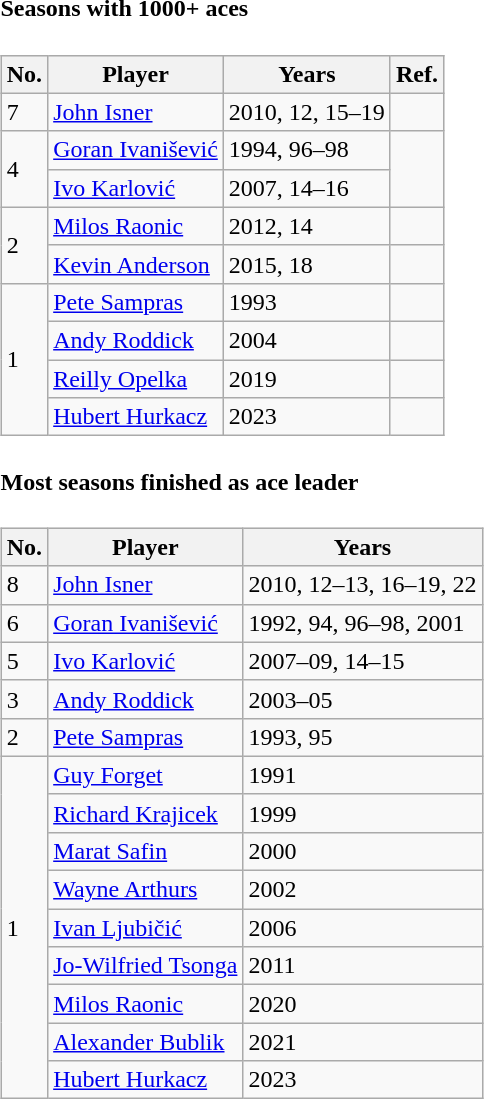<table>
<tr style="vertical-align:top">
<td><br><h4>Seasons with 1000+ aces</h4><table class="wikitable nowrap">
<tr>
<th scope="col">No.</th>
<th scope="col">Player</th>
<th scope="col">Years</th>
<th scope="col" class=unsortable>Ref.</th>
</tr>
<tr>
<td>7</td>
<td> <a href='#'>John Isner</a></td>
<td>2010, 12, 15–19</td>
<td></td>
</tr>
<tr>
<td rowspan="2">4</td>
<td> <a href='#'>Goran Ivanišević</a></td>
<td>1994, 96–98</td>
<td rowspan="2"></td>
</tr>
<tr>
<td> <a href='#'>Ivo Karlović</a></td>
<td>2007, 14–16</td>
</tr>
<tr>
<td rowspan="2">2</td>
<td> <a href='#'>Milos Raonic</a></td>
<td>2012, 14</td>
<td></td>
</tr>
<tr>
<td> <a href='#'>Kevin Anderson</a></td>
<td>2015, 18</td>
<td></td>
</tr>
<tr>
<td rowspan="4">1</td>
<td> <a href='#'>Pete Sampras</a></td>
<td>1993</td>
<td></td>
</tr>
<tr>
<td> <a href='#'>Andy Roddick</a></td>
<td>2004</td>
<td></td>
</tr>
<tr>
<td> <a href='#'>Reilly Opelka</a></td>
<td>2019</td>
<td></td>
</tr>
<tr>
<td> <a href='#'>Hubert Hurkacz</a></td>
<td>2023</td>
<td></td>
</tr>
</table>
<h4>Most seasons finished as ace leader</h4><table class="wikitable nowrap">
<tr>
<th scope="col">No.</th>
<th scope="col">Player</th>
<th scope="col">Years</th>
</tr>
<tr>
<td>8</td>
<td> <a href='#'>John Isner</a></td>
<td>2010, 12–13, 16–19, 22</td>
</tr>
<tr>
<td>6</td>
<td> <a href='#'>Goran Ivanišević</a></td>
<td>1992, 94, 96–98, 2001</td>
</tr>
<tr>
<td>5</td>
<td> <a href='#'>Ivo Karlović</a></td>
<td>2007–09, 14–15</td>
</tr>
<tr>
<td>3</td>
<td> <a href='#'>Andy Roddick</a></td>
<td>2003–05</td>
</tr>
<tr>
<td>2</td>
<td> <a href='#'>Pete Sampras</a></td>
<td>1993, 95</td>
</tr>
<tr>
<td rowspan="9">1</td>
<td> <a href='#'>Guy Forget</a></td>
<td>1991</td>
</tr>
<tr>
<td> <a href='#'>Richard Krajicek</a></td>
<td>1999</td>
</tr>
<tr>
<td> <a href='#'>Marat Safin</a></td>
<td>2000</td>
</tr>
<tr>
<td> <a href='#'>Wayne Arthurs</a></td>
<td>2002</td>
</tr>
<tr>
<td> <a href='#'>Ivan Ljubičić</a></td>
<td>2006</td>
</tr>
<tr>
<td> <a href='#'>Jo-Wilfried Tsonga</a></td>
<td>2011</td>
</tr>
<tr>
<td> <a href='#'>Milos Raonic</a></td>
<td>2020</td>
</tr>
<tr>
<td> <a href='#'>Alexander Bublik</a></td>
<td>2021</td>
</tr>
<tr>
<td> <a href='#'>Hubert Hurkacz</a></td>
<td>2023</td>
</tr>
</table>
</td>
</tr>
</table>
